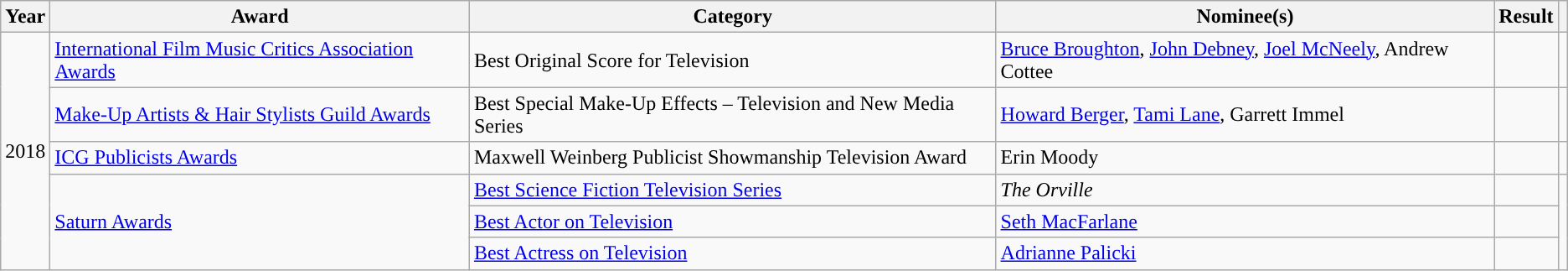<table class="wikitable plainrowheaders">
<tr>
<th scope="col">Year</th>
<th scope="col">Award</th>
<th scope="col">Category</th>
<th scope="col">Nominee(s)</th>
<th scope="col">Result</th>
<th></th>
</tr>
<tr>
<td scope="row" rowspan="6">2018</td>
<td><a href='#'>International Film Music Critics Association Awards</a></td>
<td>Best Original Score for Television</td>
<td><a href='#'>Bruce Broughton</a>, <a href='#'>John Debney</a>, <a href='#'>Joel McNeely</a>, Andrew Cottee</td>
<td></td>
<td style="text-align:center;"></td>
</tr>
<tr>
<td scope="row"><a href='#'>Make-Up Artists & Hair Stylists Guild Awards</a></td>
<td>Best Special Make-Up Effects – Television and New Media Series</td>
<td><a href='#'>Howard Berger</a>, <a href='#'>Tami Lane</a>, Garrett Immel</td>
<td></td>
<td style="text-align:center;"></td>
</tr>
<tr>
<td scope="row"><a href='#'>ICG Publicists Awards</a></td>
<td>Maxwell Weinberg Publicist Showmanship Television Award</td>
<td>Erin Moody</td>
<td></td>
<td style="text-align:center;"></td>
</tr>
<tr>
<td scope="row" rowspan="3"><a href='#'>Saturn Awards</a> </td>
<td><a href='#'>Best Science Fiction Television Series</a></td>
<td><em>The Orville</em></td>
<td></td>
<td rowspan="3" style="text-align:center;"></td>
</tr>
<tr>
<td><a href='#'>Best Actor on Television</a></td>
<td><a href='#'>Seth MacFarlane</a></td>
<td></td>
</tr>
<tr>
<td><a href='#'>Best Actress on Television</a></td>
<td><a href='#'>Adrianne Palicki</a></td>
<td></td>
</tr>
</table>
